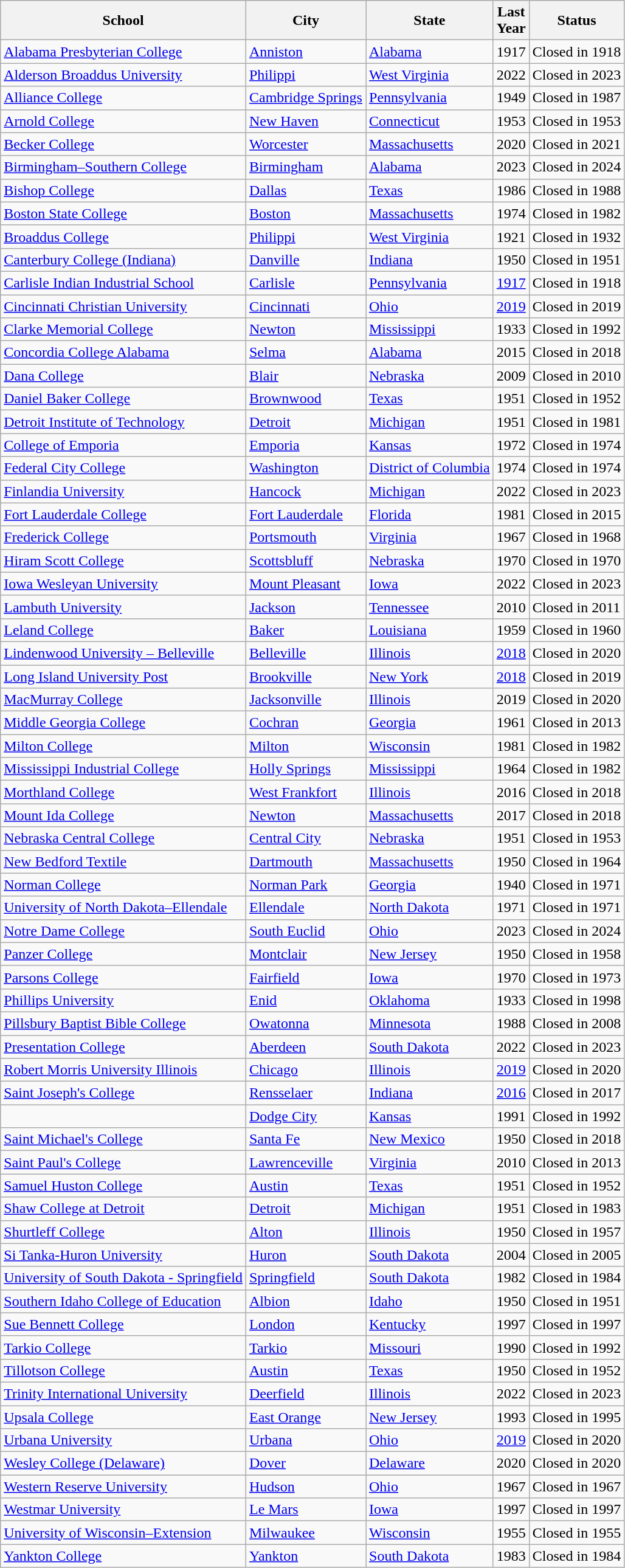<table class="wikitable sortable">
<tr>
<th>School</th>
<th>City</th>
<th>State</th>
<th>Last<br>Year</th>
<th>Status</th>
</tr>
<tr>
<td><a href='#'>Alabama Presbyterian College</a></td>
<td><a href='#'>Anniston</a></td>
<td><a href='#'>Alabama</a></td>
<td>1917</td>
<td>Closed in 1918</td>
</tr>
<tr>
<td><a href='#'>Alderson Broaddus University</a></td>
<td><a href='#'>Philippi</a></td>
<td><a href='#'>West Virginia</a></td>
<td>2022</td>
<td>Closed in 2023</td>
</tr>
<tr>
<td><a href='#'>Alliance College</a></td>
<td><a href='#'>Cambridge Springs</a></td>
<td><a href='#'>Pennsylvania</a></td>
<td>1949</td>
<td>Closed in 1987</td>
</tr>
<tr>
<td><a href='#'>Arnold College</a></td>
<td><a href='#'>New Haven</a></td>
<td><a href='#'>Connecticut</a></td>
<td>1953</td>
<td>Closed in 1953</td>
</tr>
<tr>
<td><a href='#'>Becker College</a></td>
<td><a href='#'>Worcester</a></td>
<td><a href='#'>Massachusetts</a></td>
<td>2020</td>
<td>Closed in 2021</td>
</tr>
<tr>
<td><a href='#'>Birmingham–Southern College</a></td>
<td><a href='#'>Birmingham</a></td>
<td><a href='#'>Alabama</a></td>
<td>2023</td>
<td>Closed in 2024</td>
</tr>
<tr>
<td><a href='#'>Bishop College</a></td>
<td><a href='#'>Dallas</a></td>
<td><a href='#'>Texas</a></td>
<td>1986</td>
<td>Closed in 1988</td>
</tr>
<tr>
<td><a href='#'>Boston State College</a></td>
<td><a href='#'>Boston</a></td>
<td><a href='#'>Massachusetts</a></td>
<td>1974</td>
<td>Closed in 1982</td>
</tr>
<tr>
<td><a href='#'>Broaddus College</a></td>
<td><a href='#'>Philippi</a></td>
<td><a href='#'>West Virginia</a></td>
<td>1921</td>
<td>Closed in 1932</td>
</tr>
<tr>
<td><a href='#'>Canterbury College (Indiana)</a></td>
<td><a href='#'>Danville</a></td>
<td><a href='#'>Indiana</a></td>
<td>1950</td>
<td>Closed in 1951</td>
</tr>
<tr>
<td><a href='#'>Carlisle Indian Industrial School</a></td>
<td><a href='#'>Carlisle</a></td>
<td><a href='#'>Pennsylvania</a></td>
<td><a href='#'>1917</a></td>
<td>Closed in 1918</td>
</tr>
<tr>
<td><a href='#'>Cincinnati Christian University</a></td>
<td><a href='#'>Cincinnati</a></td>
<td><a href='#'>Ohio</a></td>
<td><a href='#'>2019</a></td>
<td>Closed in 2019</td>
</tr>
<tr>
<td><a href='#'>Clarke Memorial College</a></td>
<td><a href='#'>Newton</a></td>
<td><a href='#'>Mississippi</a></td>
<td>1933</td>
<td>Closed in 1992</td>
</tr>
<tr>
<td><a href='#'>Concordia College Alabama</a></td>
<td><a href='#'>Selma</a></td>
<td><a href='#'>Alabama</a></td>
<td>2015</td>
<td>Closed in 2018</td>
</tr>
<tr>
<td><a href='#'>Dana College</a></td>
<td><a href='#'>Blair</a></td>
<td><a href='#'>Nebraska</a></td>
<td>2009</td>
<td>Closed in 2010</td>
</tr>
<tr>
<td><a href='#'>Daniel Baker College</a></td>
<td><a href='#'>Brownwood</a></td>
<td><a href='#'>Texas</a></td>
<td>1951</td>
<td>Closed in 1952</td>
</tr>
<tr>
<td><a href='#'>Detroit Institute of Technology</a></td>
<td><a href='#'>Detroit</a></td>
<td><a href='#'>Michigan</a></td>
<td>1951</td>
<td>Closed in 1981</td>
</tr>
<tr>
<td><a href='#'>College of Emporia</a></td>
<td><a href='#'>Emporia</a></td>
<td><a href='#'>Kansas</a></td>
<td>1972</td>
<td>Closed in 1974</td>
</tr>
<tr>
<td><a href='#'>Federal City College</a></td>
<td><a href='#'>Washington</a></td>
<td><a href='#'>District of Columbia</a></td>
<td>1974</td>
<td>Closed in 1974</td>
</tr>
<tr>
<td><a href='#'>Finlandia University</a></td>
<td><a href='#'>Hancock</a></td>
<td><a href='#'>Michigan</a></td>
<td>2022</td>
<td>Closed in 2023</td>
</tr>
<tr>
<td><a href='#'>Fort Lauderdale College</a></td>
<td><a href='#'>Fort Lauderdale</a></td>
<td><a href='#'>Florida</a></td>
<td>1981</td>
<td>Closed in 2015</td>
</tr>
<tr>
<td><a href='#'>Frederick College</a></td>
<td><a href='#'>Portsmouth</a></td>
<td><a href='#'>Virginia</a></td>
<td>1967</td>
<td>Closed in 1968</td>
</tr>
<tr>
<td><a href='#'>Hiram Scott College</a></td>
<td><a href='#'>Scottsbluff</a></td>
<td><a href='#'>Nebraska</a></td>
<td>1970</td>
<td>Closed in 1970</td>
</tr>
<tr>
<td><a href='#'>Iowa Wesleyan University</a></td>
<td><a href='#'>Mount Pleasant</a></td>
<td><a href='#'>Iowa</a></td>
<td>2022</td>
<td>Closed in 2023</td>
</tr>
<tr>
<td><a href='#'>Lambuth University</a></td>
<td><a href='#'>Jackson</a></td>
<td><a href='#'>Tennessee</a></td>
<td>2010</td>
<td>Closed in 2011</td>
</tr>
<tr>
<td><a href='#'>Leland College</a></td>
<td><a href='#'>Baker</a></td>
<td><a href='#'>Louisiana</a></td>
<td>1959</td>
<td>Closed in 1960</td>
</tr>
<tr>
<td><a href='#'>Lindenwood University – Belleville</a></td>
<td><a href='#'>Belleville</a></td>
<td><a href='#'>Illinois</a></td>
<td><a href='#'>2018</a></td>
<td>Closed in 2020</td>
</tr>
<tr>
<td><a href='#'>Long Island University Post</a></td>
<td><a href='#'>Brookville</a></td>
<td><a href='#'>New York</a></td>
<td><a href='#'>2018</a></td>
<td>Closed in 2019</td>
</tr>
<tr>
<td><a href='#'>MacMurray College</a></td>
<td><a href='#'>Jacksonville</a></td>
<td><a href='#'>Illinois</a></td>
<td>2019</td>
<td>Closed in 2020</td>
</tr>
<tr>
<td><a href='#'>Middle Georgia College</a></td>
<td><a href='#'>Cochran</a></td>
<td><a href='#'>Georgia</a></td>
<td>1961</td>
<td>Closed in 2013</td>
</tr>
<tr>
<td><a href='#'>Milton College</a></td>
<td><a href='#'>Milton</a></td>
<td><a href='#'>Wisconsin</a></td>
<td>1981</td>
<td>Closed in 1982</td>
</tr>
<tr>
<td><a href='#'>Mississippi Industrial College</a></td>
<td><a href='#'>Holly Springs</a></td>
<td><a href='#'>Mississippi</a></td>
<td>1964</td>
<td>Closed in 1982</td>
</tr>
<tr>
<td><a href='#'>Morthland College</a></td>
<td><a href='#'>West Frankfort</a></td>
<td><a href='#'>Illinois</a></td>
<td>2016</td>
<td>Closed in 2018</td>
</tr>
<tr>
<td><a href='#'>Mount Ida College</a></td>
<td><a href='#'>Newton</a></td>
<td><a href='#'>Massachusetts</a></td>
<td>2017</td>
<td>Closed in 2018</td>
</tr>
<tr>
<td><a href='#'>Nebraska Central College</a></td>
<td><a href='#'>Central City</a></td>
<td><a href='#'>Nebraska</a></td>
<td>1951</td>
<td>Closed in 1953</td>
</tr>
<tr>
<td><a href='#'>New Bedford Textile</a></td>
<td><a href='#'>Dartmouth</a></td>
<td><a href='#'>Massachusetts</a></td>
<td>1950</td>
<td>Closed in 1964</td>
</tr>
<tr>
<td><a href='#'>Norman College</a></td>
<td><a href='#'>Norman Park</a></td>
<td><a href='#'>Georgia</a></td>
<td>1940</td>
<td>Closed in 1971</td>
</tr>
<tr>
<td><a href='#'>University of North Dakota–Ellendale</a></td>
<td><a href='#'>Ellendale</a></td>
<td><a href='#'>North Dakota</a></td>
<td>1971</td>
<td>Closed in 1971</td>
</tr>
<tr>
<td><a href='#'>Notre Dame College</a></td>
<td><a href='#'>South Euclid</a></td>
<td><a href='#'>Ohio</a></td>
<td>2023</td>
<td>Closed in 2024</td>
</tr>
<tr>
<td><a href='#'>Panzer College</a></td>
<td><a href='#'>Montclair</a></td>
<td><a href='#'>New Jersey</a></td>
<td>1950</td>
<td>Closed in 1958</td>
</tr>
<tr>
<td><a href='#'>Parsons College</a></td>
<td><a href='#'>Fairfield</a></td>
<td><a href='#'>Iowa</a></td>
<td>1970</td>
<td>Closed in 1973</td>
</tr>
<tr>
<td><a href='#'>Phillips University</a></td>
<td><a href='#'>Enid</a></td>
<td><a href='#'>Oklahoma</a></td>
<td>1933</td>
<td>Closed in 1998</td>
</tr>
<tr>
<td><a href='#'>Pillsbury Baptist Bible College</a></td>
<td><a href='#'>Owatonna</a></td>
<td><a href='#'>Minnesota</a></td>
<td>1988</td>
<td>Closed in 2008</td>
</tr>
<tr>
<td><a href='#'>Presentation College</a></td>
<td><a href='#'>Aberdeen</a></td>
<td><a href='#'>South Dakota</a></td>
<td>2022</td>
<td>Closed in 2023</td>
</tr>
<tr>
<td><a href='#'>Robert Morris University Illinois</a></td>
<td><a href='#'>Chicago</a></td>
<td><a href='#'>Illinois</a></td>
<td><a href='#'>2019</a></td>
<td>Closed in 2020</td>
</tr>
<tr>
<td><a href='#'>Saint Joseph's College</a></td>
<td><a href='#'>Rensselaer</a></td>
<td><a href='#'>Indiana</a></td>
<td><a href='#'>2016</a></td>
<td>Closed in 2017</td>
</tr>
<tr>
<td></td>
<td><a href='#'>Dodge City</a></td>
<td><a href='#'>Kansas</a></td>
<td>1991</td>
<td>Closed in 1992</td>
</tr>
<tr>
<td><a href='#'>Saint Michael's College</a></td>
<td><a href='#'>Santa Fe</a></td>
<td><a href='#'>New Mexico</a></td>
<td>1950</td>
<td>Closed in 2018</td>
</tr>
<tr>
<td><a href='#'>Saint Paul's College</a></td>
<td><a href='#'>Lawrenceville</a></td>
<td><a href='#'>Virginia</a></td>
<td>2010</td>
<td>Closed in 2013</td>
</tr>
<tr>
<td><a href='#'>Samuel Huston College</a></td>
<td><a href='#'>Austin</a></td>
<td><a href='#'>Texas</a></td>
<td>1951</td>
<td>Closed in 1952</td>
</tr>
<tr>
<td><a href='#'>Shaw College at Detroit</a></td>
<td><a href='#'>Detroit</a></td>
<td><a href='#'>Michigan</a></td>
<td>1951</td>
<td>Closed in 1983</td>
</tr>
<tr>
<td><a href='#'>Shurtleff College</a></td>
<td><a href='#'>Alton</a></td>
<td><a href='#'>Illinois</a></td>
<td>1950</td>
<td>Closed in 1957</td>
</tr>
<tr>
<td><a href='#'>Si Tanka-Huron University</a></td>
<td><a href='#'>Huron</a></td>
<td><a href='#'>South Dakota</a></td>
<td>2004</td>
<td>Closed in 2005</td>
</tr>
<tr>
<td><a href='#'>University of South Dakota - Springfield</a></td>
<td><a href='#'>Springfield</a></td>
<td><a href='#'>South Dakota</a></td>
<td>1982</td>
<td>Closed in 1984</td>
</tr>
<tr>
<td><a href='#'>Southern Idaho College of Education</a></td>
<td><a href='#'>Albion</a></td>
<td><a href='#'>Idaho</a></td>
<td>1950</td>
<td>Closed in 1951</td>
</tr>
<tr>
<td><a href='#'>Sue Bennett College</a></td>
<td><a href='#'>London</a></td>
<td><a href='#'>Kentucky</a></td>
<td>1997</td>
<td>Closed in 1997</td>
</tr>
<tr>
<td><a href='#'>Tarkio College</a></td>
<td><a href='#'>Tarkio</a></td>
<td><a href='#'>Missouri</a></td>
<td>1990</td>
<td>Closed in 1992</td>
</tr>
<tr>
<td><a href='#'>Tillotson College</a></td>
<td><a href='#'>Austin</a></td>
<td><a href='#'>Texas</a></td>
<td>1950</td>
<td>Closed in 1952</td>
</tr>
<tr>
<td><a href='#'>Trinity International University</a></td>
<td><a href='#'>Deerfield</a></td>
<td><a href='#'>Illinois</a></td>
<td>2022</td>
<td>Closed in 2023</td>
</tr>
<tr>
<td><a href='#'>Upsala College</a></td>
<td><a href='#'>East Orange</a></td>
<td><a href='#'>New Jersey</a></td>
<td>1993</td>
<td>Closed in 1995</td>
</tr>
<tr>
<td><a href='#'>Urbana University</a></td>
<td><a href='#'>Urbana</a></td>
<td><a href='#'>Ohio</a></td>
<td><a href='#'>2019</a></td>
<td>Closed in 2020</td>
</tr>
<tr>
<td><a href='#'>Wesley College (Delaware)</a></td>
<td><a href='#'>Dover</a></td>
<td><a href='#'>Delaware</a></td>
<td>2020</td>
<td>Closed in 2020</td>
</tr>
<tr>
<td><a href='#'>Western Reserve University</a></td>
<td><a href='#'>Hudson</a></td>
<td><a href='#'>Ohio</a></td>
<td>1967</td>
<td>Closed in 1967</td>
</tr>
<tr>
<td><a href='#'>Westmar University</a></td>
<td><a href='#'>Le Mars</a></td>
<td><a href='#'>Iowa</a></td>
<td>1997</td>
<td>Closed in 1997</td>
</tr>
<tr>
<td><a href='#'>University of Wisconsin–Extension</a></td>
<td><a href='#'>Milwaukee</a></td>
<td><a href='#'>Wisconsin</a></td>
<td>1955</td>
<td>Closed in 1955</td>
</tr>
<tr>
<td><a href='#'>Yankton College</a></td>
<td><a href='#'>Yankton</a></td>
<td><a href='#'>South Dakota</a></td>
<td>1983</td>
<td>Closed in 1984</td>
</tr>
</table>
